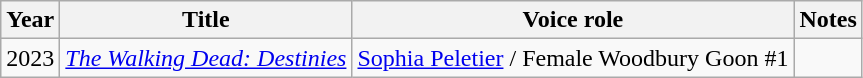<table class="wikitable">
<tr>
<th>Year</th>
<th>Title</th>
<th>Voice role</th>
<th class="unsortable">Notes</th>
</tr>
<tr>
<td>2023</td>
<td><em><a href='#'>The Walking Dead: Destinies</a></em></td>
<td><a href='#'>Sophia Peletier</a> / Female Woodbury Goon #1</td>
<td></td>
</tr>
</table>
